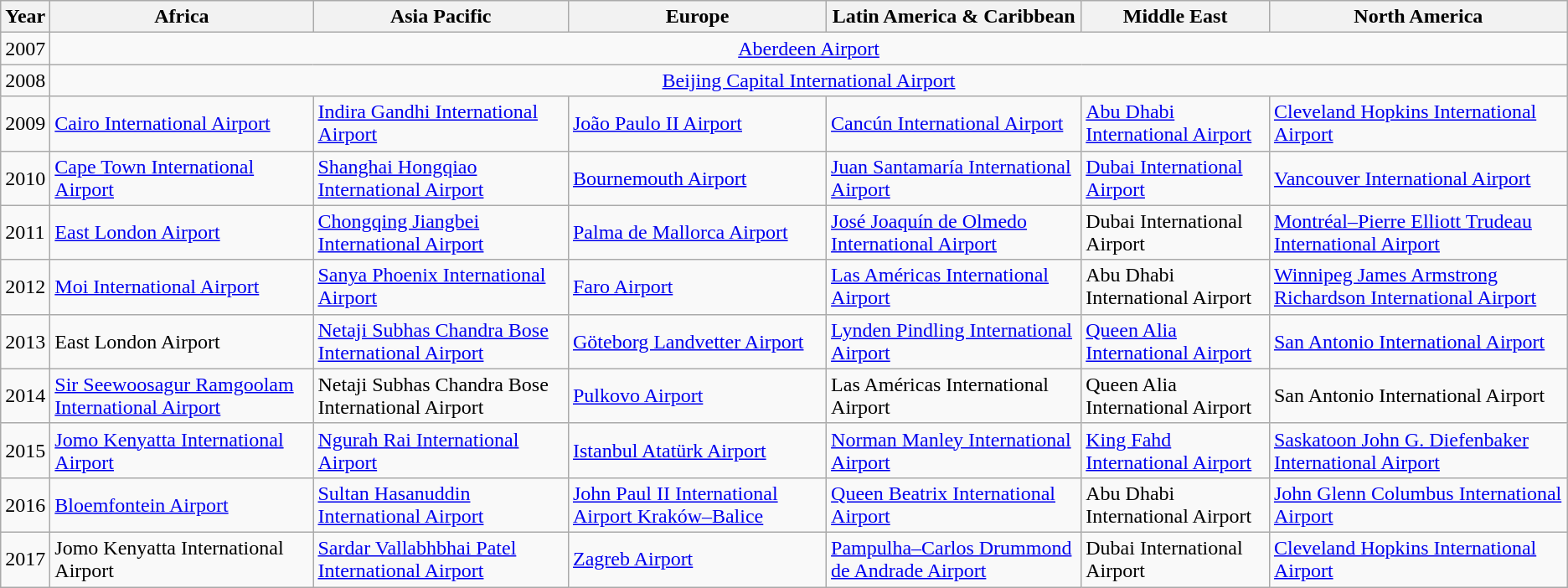<table class="wikitable">
<tr>
<th>Year</th>
<th>Africa</th>
<th>Asia Pacific</th>
<th>Europe</th>
<th>Latin America & Caribbean</th>
<th>Middle East</th>
<th>North America</th>
</tr>
<tr>
<td>2007</td>
<td colspan=6 align=center> <a href='#'>Aberdeen Airport</a></td>
</tr>
<tr>
<td>2008</td>
<td colspan=6 align=center> <a href='#'>Beijing Capital International Airport</a></td>
</tr>
<tr>
<td>2009</td>
<td> <a href='#'>Cairo International Airport</a></td>
<td> <a href='#'>Indira Gandhi International Airport</a></td>
<td> <a href='#'>João Paulo II Airport</a></td>
<td> <a href='#'>Cancún International Airport</a></td>
<td> <a href='#'>Abu Dhabi International Airport</a></td>
<td> <a href='#'>Cleveland Hopkins International Airport</a></td>
</tr>
<tr>
<td>2010</td>
<td> <a href='#'>Cape Town International Airport</a></td>
<td> <a href='#'>Shanghai Hongqiao International Airport</a></td>
<td> <a href='#'>Bournemouth Airport</a></td>
<td> <a href='#'>Juan Santamaría International Airport</a></td>
<td> <a href='#'>Dubai International Airport</a></td>
<td> <a href='#'>Vancouver International Airport</a></td>
</tr>
<tr>
<td>2011</td>
<td> <a href='#'>East London Airport</a></td>
<td> <a href='#'>Chongqing Jiangbei International Airport</a></td>
<td> <a href='#'>Palma de Mallorca Airport</a></td>
<td> <a href='#'>José Joaquín de Olmedo International Airport</a></td>
<td> Dubai International Airport</td>
<td> <a href='#'>Montréal–Pierre Elliott Trudeau International Airport</a></td>
</tr>
<tr>
<td>2012</td>
<td> <a href='#'>Moi International Airport</a></td>
<td> <a href='#'>Sanya Phoenix International Airport</a></td>
<td> <a href='#'>Faro Airport</a></td>
<td> <a href='#'>Las Américas International Airport</a></td>
<td> Abu Dhabi International Airport</td>
<td> <a href='#'>Winnipeg James Armstrong Richardson International Airport</a></td>
</tr>
<tr>
<td>2013</td>
<td> East London Airport</td>
<td> <a href='#'>Netaji Subhas Chandra Bose International Airport</a></td>
<td> <a href='#'>Göteborg Landvetter Airport</a></td>
<td> <a href='#'>Lynden Pindling International Airport</a></td>
<td> <a href='#'>Queen Alia International Airport</a></td>
<td> <a href='#'>San Antonio International Airport</a></td>
</tr>
<tr>
<td>2014</td>
<td> <a href='#'>Sir Seewoosagur Ramgoolam International Airport</a></td>
<td> Netaji Subhas Chandra Bose International Airport</td>
<td> <a href='#'>Pulkovo Airport</a></td>
<td> Las Américas International Airport</td>
<td> Queen Alia International Airport</td>
<td> San Antonio International Airport</td>
</tr>
<tr>
<td>2015</td>
<td> <a href='#'>Jomo Kenyatta International Airport</a></td>
<td> <a href='#'>Ngurah Rai International Airport</a></td>
<td> <a href='#'>Istanbul Atatürk Airport</a></td>
<td> <a href='#'>Norman Manley International Airport</a></td>
<td> <a href='#'>King Fahd International Airport</a></td>
<td> <a href='#'>Saskatoon John G. Diefenbaker International Airport</a></td>
</tr>
<tr>
<td>2016</td>
<td> <a href='#'>Bloemfontein Airport</a></td>
<td> <a href='#'>Sultan Hasanuddin International Airport</a></td>
<td> <a href='#'>John Paul II International Airport Kraków–Balice</a></td>
<td> <a href='#'>Queen Beatrix International Airport</a></td>
<td> Abu Dhabi International Airport</td>
<td> <a href='#'>John Glenn Columbus International Airport</a></td>
</tr>
<tr>
<td>2017</td>
<td> Jomo Kenyatta International Airport</td>
<td> <a href='#'>Sardar Vallabhbhai Patel International Airport</a></td>
<td> <a href='#'>Zagreb Airport</a></td>
<td> <a href='#'>Pampulha–Carlos Drummond de Andrade Airport</a></td>
<td> Dubai International Airport</td>
<td> <a href='#'>Cleveland Hopkins International Airport</a></td>
</tr>
</table>
